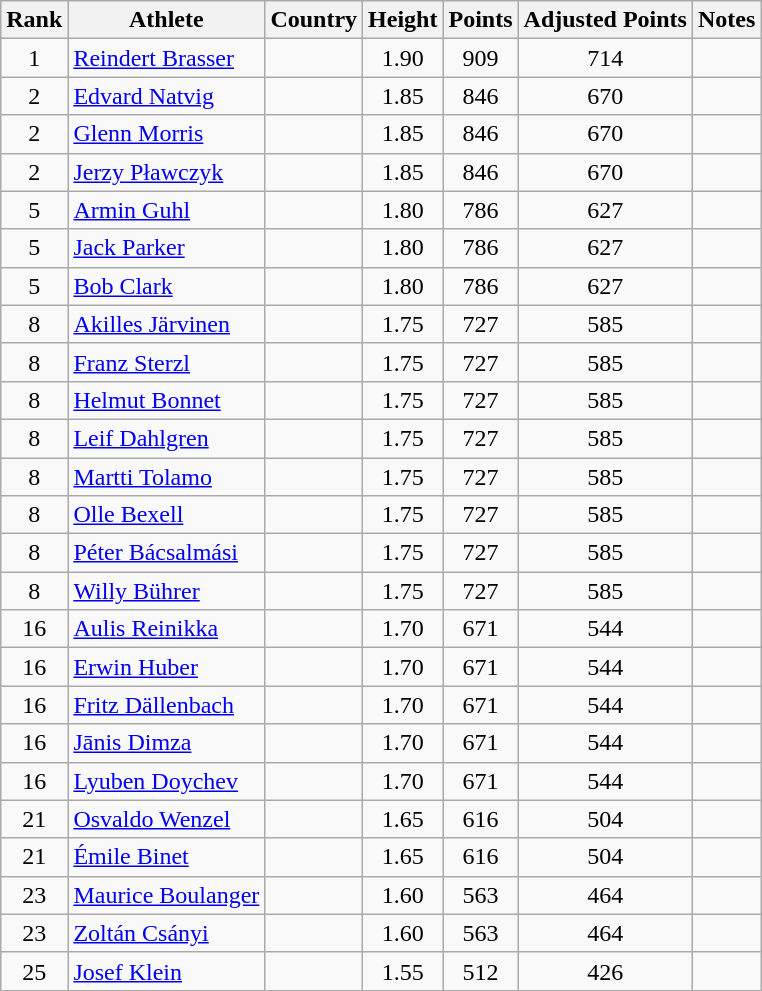<table class=wikitable style="text-align:center">
<tr>
<th>Rank</th>
<th>Athlete</th>
<th>Country</th>
<th>Height</th>
<th>Points</th>
<th>Adjusted Points</th>
<th>Notes</th>
</tr>
<tr>
<td>1</td>
<td align=left><a href='#'>Reindert Brasser</a></td>
<td align=left></td>
<td>1.90</td>
<td>909</td>
<td>714</td>
<td></td>
</tr>
<tr>
<td>2</td>
<td align=left><a href='#'>Edvard Natvig</a></td>
<td align=left></td>
<td>1.85</td>
<td>846</td>
<td>670</td>
<td></td>
</tr>
<tr>
<td>2</td>
<td align=left><a href='#'>Glenn Morris</a></td>
<td align=left></td>
<td>1.85</td>
<td>846</td>
<td>670</td>
<td></td>
</tr>
<tr>
<td>2</td>
<td align=left><a href='#'>Jerzy Pławczyk</a></td>
<td align=left></td>
<td>1.85</td>
<td>846</td>
<td>670</td>
<td></td>
</tr>
<tr>
<td>5</td>
<td align=left><a href='#'>Armin Guhl</a></td>
<td align=left></td>
<td>1.80</td>
<td>786</td>
<td>627</td>
<td></td>
</tr>
<tr>
<td>5</td>
<td align=left><a href='#'>Jack Parker</a></td>
<td align=left></td>
<td>1.80</td>
<td>786</td>
<td>627</td>
<td></td>
</tr>
<tr>
<td>5</td>
<td align=left><a href='#'>Bob Clark</a></td>
<td align=left></td>
<td>1.80</td>
<td>786</td>
<td>627</td>
<td></td>
</tr>
<tr>
<td>8</td>
<td align=left><a href='#'>Akilles Järvinen</a></td>
<td align=left></td>
<td>1.75</td>
<td>727</td>
<td>585</td>
<td></td>
</tr>
<tr>
<td>8</td>
<td align=left><a href='#'>Franz Sterzl</a></td>
<td align=left></td>
<td>1.75</td>
<td>727</td>
<td>585</td>
<td></td>
</tr>
<tr>
<td>8</td>
<td align=left><a href='#'>Helmut Bonnet</a></td>
<td align=left></td>
<td>1.75</td>
<td>727</td>
<td>585</td>
<td></td>
</tr>
<tr>
<td>8</td>
<td align=left><a href='#'>Leif Dahlgren</a></td>
<td align=left></td>
<td>1.75</td>
<td>727</td>
<td>585</td>
<td></td>
</tr>
<tr>
<td>8</td>
<td align=left><a href='#'>Martti Tolamo</a></td>
<td align=left></td>
<td>1.75</td>
<td>727</td>
<td>585</td>
<td></td>
</tr>
<tr>
<td>8</td>
<td align=left><a href='#'>Olle Bexell</a></td>
<td align=left></td>
<td>1.75</td>
<td>727</td>
<td>585</td>
<td></td>
</tr>
<tr>
<td>8</td>
<td align=left><a href='#'>Péter Bácsalmási</a></td>
<td align=left></td>
<td>1.75</td>
<td>727</td>
<td>585</td>
<td></td>
</tr>
<tr>
<td>8</td>
<td align=left><a href='#'>Willy Bührer</a></td>
<td align=left></td>
<td>1.75</td>
<td>727</td>
<td>585</td>
<td></td>
</tr>
<tr>
<td>16</td>
<td align=left><a href='#'>Aulis Reinikka</a></td>
<td align=left></td>
<td>1.70</td>
<td>671</td>
<td>544</td>
<td></td>
</tr>
<tr>
<td>16</td>
<td align=left><a href='#'>Erwin Huber</a></td>
<td align=left></td>
<td>1.70</td>
<td>671</td>
<td>544</td>
<td></td>
</tr>
<tr>
<td>16</td>
<td align=left><a href='#'>Fritz Dällenbach</a></td>
<td align=left></td>
<td>1.70</td>
<td>671</td>
<td>544</td>
<td></td>
</tr>
<tr>
<td>16</td>
<td align=left><a href='#'>Jānis Dimza</a></td>
<td align=left></td>
<td>1.70</td>
<td>671</td>
<td>544</td>
<td></td>
</tr>
<tr>
<td>16</td>
<td align=left><a href='#'>Lyuben Doychev</a></td>
<td align=left></td>
<td>1.70</td>
<td>671</td>
<td>544</td>
<td></td>
</tr>
<tr>
<td>21</td>
<td align=left><a href='#'>Osvaldo Wenzel</a></td>
<td align=left></td>
<td>1.65</td>
<td>616</td>
<td>504</td>
<td></td>
</tr>
<tr>
<td>21</td>
<td align=left><a href='#'>Émile Binet</a></td>
<td align=left></td>
<td>1.65</td>
<td>616</td>
<td>504</td>
<td></td>
</tr>
<tr>
<td>23</td>
<td align=left><a href='#'>Maurice Boulanger</a></td>
<td align=left></td>
<td>1.60</td>
<td>563</td>
<td>464</td>
<td></td>
</tr>
<tr>
<td>23</td>
<td align=left><a href='#'>Zoltán Csányi</a></td>
<td align=left></td>
<td>1.60</td>
<td>563</td>
<td>464</td>
<td></td>
</tr>
<tr>
<td>25</td>
<td align=left><a href='#'>Josef Klein</a></td>
<td align=left></td>
<td>1.55</td>
<td>512</td>
<td>426</td>
<td></td>
</tr>
<tr>
</tr>
</table>
